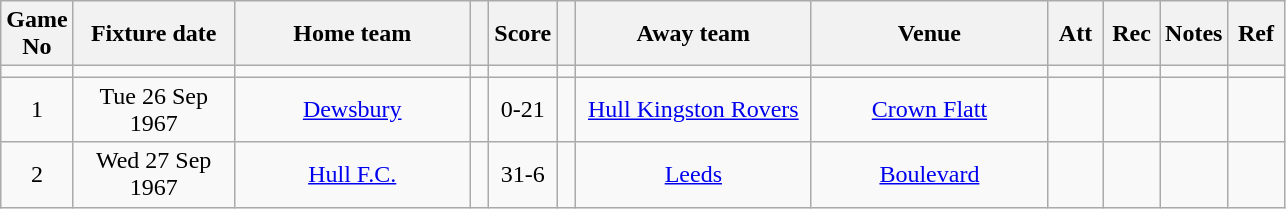<table class="wikitable" style="text-align:center;">
<tr>
<th width=20 abbr="No">Game No</th>
<th width=100 abbr="Date">Fixture date</th>
<th width=150 abbr="Home team">Home team</th>
<th width=5 abbr="space"></th>
<th width=20 abbr="Score">Score</th>
<th width=5 abbr="space"></th>
<th width=150 abbr="Away team">Away team</th>
<th width=150 abbr="Venue">Venue</th>
<th width=30 abbr="Att">Att</th>
<th width=30 abbr="Rec">Rec</th>
<th width=20 abbr="Notes">Notes</th>
<th width=30 abbr="Ref">Ref</th>
</tr>
<tr>
<td></td>
<td></td>
<td></td>
<td></td>
<td></td>
<td></td>
<td></td>
<td></td>
<td></td>
<td></td>
<td></td>
</tr>
<tr>
<td>1</td>
<td>Tue 26 Sep 1967</td>
<td><a href='#'>Dewsbury</a></td>
<td></td>
<td>0-21</td>
<td></td>
<td><a href='#'>Hull Kingston Rovers</a></td>
<td><a href='#'>Crown Flatt</a></td>
<td></td>
<td></td>
<td></td>
<td></td>
</tr>
<tr>
<td>2</td>
<td>Wed 27 Sep 1967</td>
<td><a href='#'>Hull F.C.</a></td>
<td></td>
<td>31-6</td>
<td></td>
<td><a href='#'>Leeds</a></td>
<td><a href='#'>Boulevard</a></td>
<td></td>
<td></td>
<td></td>
<td></td>
</tr>
</table>
